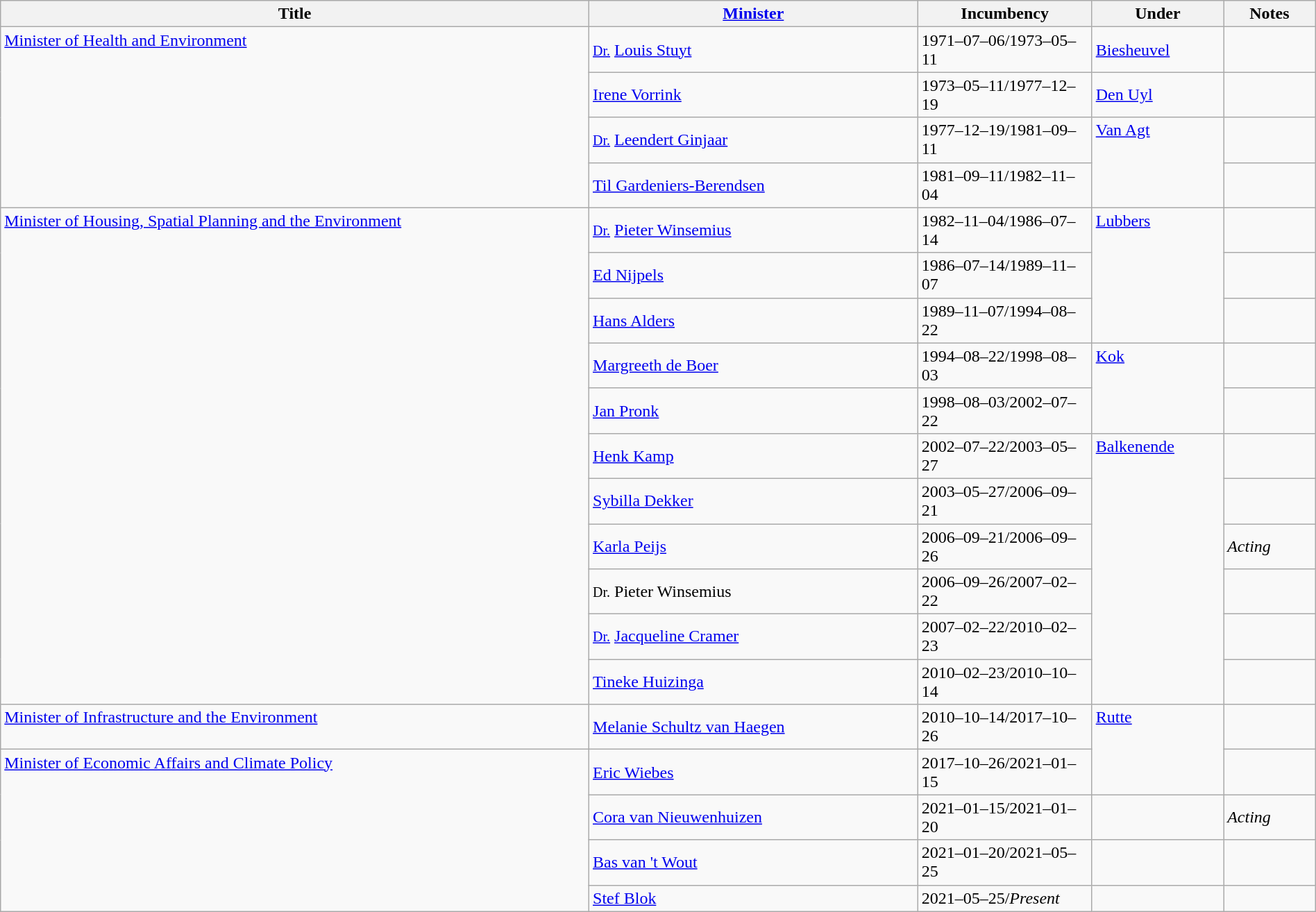<table class="wikitable" style="width:100%;">
<tr>
<th>Title</th>
<th style="width:25%;"><a href='#'>Minister</a></th>
<th style="width:160px;">Incumbency</th>
<th style="width:10%;">Under</th>
<th style="width:7%;">Notes</th>
</tr>
<tr>
<td rowspan="4" style="vertical-align:top;"><a href='#'>Minister of Health and Environment</a></td>
<td><small><a href='#'>Dr.</a></small> <a href='#'>Louis Stuyt</a></td>
<td>1971–07–06/1973–05–11</td>
<td><a href='#'>Biesheuvel</a></td>
<td></td>
</tr>
<tr>
<td><a href='#'>Irene Vorrink</a></td>
<td>1973–05–11/1977–12–19</td>
<td><a href='#'>Den Uyl</a></td>
<td></td>
</tr>
<tr>
<td><small><a href='#'>Dr.</a></small> <a href='#'>Leendert Ginjaar</a></td>
<td>1977–12–19/1981–09–11</td>
<td rowspan="2" style="vertical-align:top;"><a href='#'>Van Agt</a></td>
<td></td>
</tr>
<tr>
<td><a href='#'>Til Gardeniers-Berendsen</a></td>
<td>1981–09–11/1982–11–04</td>
<td></td>
</tr>
<tr>
<td rowspan="11" style="vertical-align:top;"><a href='#'>Minister of Housing, Spatial Planning and the Environment</a></td>
<td><small><a href='#'>Dr.</a></small> <a href='#'>Pieter Winsemius</a></td>
<td>1982–11–04/1986–07–14</td>
<td rowspan="3"  style="vertical-align:top;"><a href='#'>Lubbers</a></td>
<td></td>
</tr>
<tr>
<td><a href='#'>Ed Nijpels</a></td>
<td>1986–07–14/1989–11–07</td>
<td></td>
</tr>
<tr>
<td><a href='#'>Hans Alders</a></td>
<td>1989–11–07/1994–08–22</td>
<td></td>
</tr>
<tr>
<td><a href='#'>Margreeth de Boer</a></td>
<td>1994–08–22/1998–08–03</td>
<td rowspan="2" style="vertical-align:top;"><a href='#'>Kok</a></td>
<td></td>
</tr>
<tr>
<td><a href='#'>Jan Pronk</a></td>
<td>1998–08–03/2002–07–22</td>
<td></td>
</tr>
<tr>
<td><a href='#'>Henk Kamp</a></td>
<td>2002–07–22/2003–05–27</td>
<td rowspan="6" style="vertical-align:top;"><a href='#'>Balkenende</a></td>
<td></td>
</tr>
<tr>
<td><a href='#'>Sybilla Dekker</a></td>
<td>2003–05–27/2006–09–21</td>
<td></td>
</tr>
<tr>
<td><a href='#'>Karla Peijs</a></td>
<td>2006–09–21/2006–09–26</td>
<td><em>Acting</em></td>
</tr>
<tr>
<td><small>Dr.</small> Pieter Winsemius</td>
<td>2006–09–26/2007–02–22</td>
<td></td>
</tr>
<tr>
<td><small><a href='#'>Dr.</a></small> <a href='#'>Jacqueline Cramer</a></td>
<td>2007–02–22/2010–02–23</td>
<td></td>
</tr>
<tr>
<td><a href='#'>Tineke Huizinga</a></td>
<td>2010–02–23/2010–10–14</td>
<td></td>
</tr>
<tr>
<td style="vertical-align:top;"><a href='#'>Minister of Infrastructure and the Environment</a></td>
<td><a href='#'>Melanie Schultz van Haegen</a></td>
<td>2010–10–14/2017–10–26</td>
<td rowspan="2"  style="vertical-align:top;"><a href='#'>Rutte</a></td>
<td></td>
</tr>
<tr>
<td rowspan="11" style="vertical-align:top;"><a href='#'>Minister of Economic Affairs and Climate Policy</a></td>
<td><a href='#'>Eric Wiebes</a></td>
<td>2017–10–26/2021–01–15</td>
<td></td>
</tr>
<tr>
<td><a href='#'>Cora van Nieuwenhuizen</a></td>
<td>2021–01–15/2021–01–20</td>
<td></td>
<td><em>Acting</em></td>
</tr>
<tr>
<td><a href='#'>Bas van 't Wout</a></td>
<td>2021–01–20/2021–05–25</td>
<td></td>
<td></td>
</tr>
<tr>
<td><a href='#'>Stef Blok</a></td>
<td>2021–05–25/<em>Present</em></td>
<td></td>
<td></td>
</tr>
</table>
